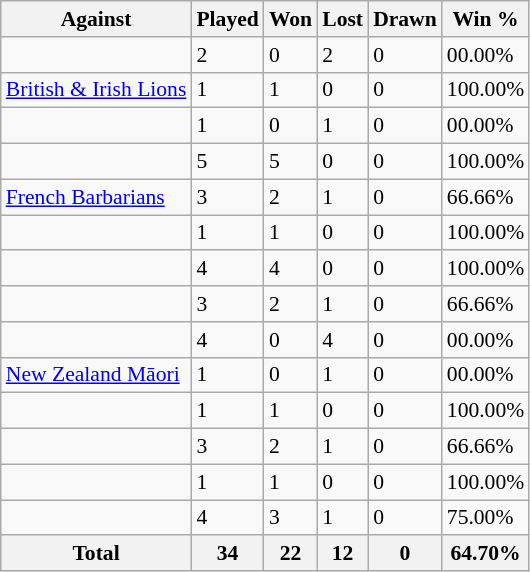<table class="sortable wikitable" style="font-size:90%">
<tr>
<th>Against</th>
<th>Played</th>
<th>Won</th>
<th>Lost</th>
<th>Drawn</th>
<th>Win %</th>
</tr>
<tr>
<td></td>
<td>2</td>
<td>0</td>
<td>2</td>
<td>0</td>
<td>00.00%</td>
</tr>
<tr>
<td> <a href='#'>British & Irish Lions</a></td>
<td>1</td>
<td>1</td>
<td>0</td>
<td>0</td>
<td>100.00%</td>
</tr>
<tr>
<td></td>
<td>1</td>
<td>0</td>
<td>1</td>
<td>0</td>
<td>00.00%</td>
</tr>
<tr>
<td></td>
<td>5</td>
<td>5</td>
<td>0</td>
<td>0</td>
<td>100.00%</td>
</tr>
<tr>
<td> <a href='#'>French Barbarians</a></td>
<td>3</td>
<td>2</td>
<td>1</td>
<td>0</td>
<td>66.66%</td>
</tr>
<tr>
<td></td>
<td>1</td>
<td>1</td>
<td>0</td>
<td>0</td>
<td>100.00%</td>
</tr>
<tr>
<td></td>
<td>4</td>
<td>4</td>
<td>0</td>
<td>0</td>
<td>100.00%</td>
</tr>
<tr>
<td></td>
<td>3</td>
<td>2</td>
<td>1</td>
<td>0</td>
<td>66.66%</td>
</tr>
<tr>
<td></td>
<td>4</td>
<td>0</td>
<td>4</td>
<td>0</td>
<td>00.00%</td>
</tr>
<tr>
<td> <a href='#'>New Zealand Māori</a></td>
<td>1</td>
<td>0</td>
<td>1</td>
<td>0</td>
<td>00.00%</td>
</tr>
<tr>
<td></td>
<td>1</td>
<td>1</td>
<td>0</td>
<td>0</td>
<td>100.00%</td>
</tr>
<tr>
<td></td>
<td>3</td>
<td>2</td>
<td>1</td>
<td>0</td>
<td>66.66%</td>
</tr>
<tr>
<td></td>
<td>1</td>
<td>1</td>
<td>0</td>
<td>0</td>
<td>100.00%</td>
</tr>
<tr>
<td></td>
<td>4</td>
<td>3</td>
<td>1</td>
<td>0</td>
<td>75.00%</td>
</tr>
<tr>
<th>Total</th>
<th>34</th>
<th>22</th>
<th>12</th>
<th>0</th>
<th>64.70%</th>
</tr>
</table>
